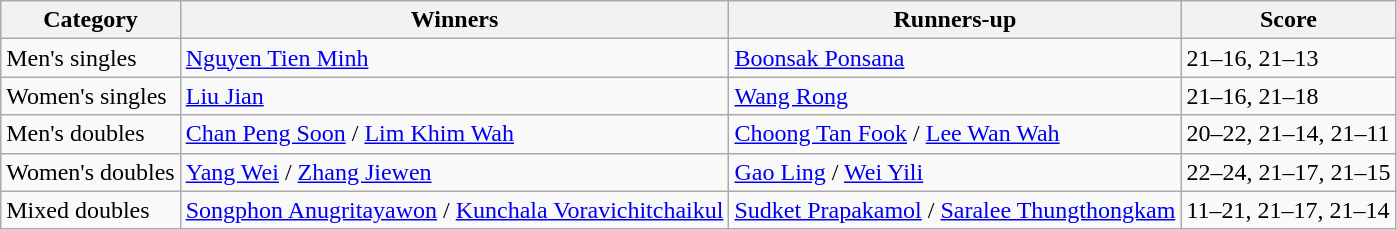<table class=wikitable style="white-space:nowrap;">
<tr>
<th>Category</th>
<th>Winners</th>
<th>Runners-up</th>
<th>Score</th>
</tr>
<tr>
<td>Men's singles</td>
<td> <a href='#'>Nguyen Tien Minh</a></td>
<td> <a href='#'>Boonsak Ponsana</a></td>
<td>21–16, 21–13</td>
</tr>
<tr>
<td>Women's singles</td>
<td> <a href='#'>Liu Jian</a></td>
<td> <a href='#'>Wang Rong</a></td>
<td>21–16, 21–18</td>
</tr>
<tr>
<td>Men's doubles</td>
<td> <a href='#'>Chan Peng Soon</a> / <a href='#'>Lim Khim Wah</a></td>
<td> <a href='#'>Choong Tan Fook</a> / <a href='#'>Lee Wan Wah</a></td>
<td>20–22, 21–14, 21–11</td>
</tr>
<tr>
<td>Women's doubles</td>
<td> <a href='#'>Yang Wei</a> / <a href='#'>Zhang Jiewen</a></td>
<td> <a href='#'>Gao Ling</a> / <a href='#'>Wei Yili</a></td>
<td>22–24, 21–17, 21–15</td>
</tr>
<tr>
<td>Mixed doubles</td>
<td> <a href='#'>Songphon Anugritayawon</a> / <a href='#'>Kunchala Voravichitchaikul</a></td>
<td> <a href='#'>Sudket Prapakamol</a> / <a href='#'>Saralee Thungthongkam</a></td>
<td>11–21, 21–17, 21–14</td>
</tr>
</table>
